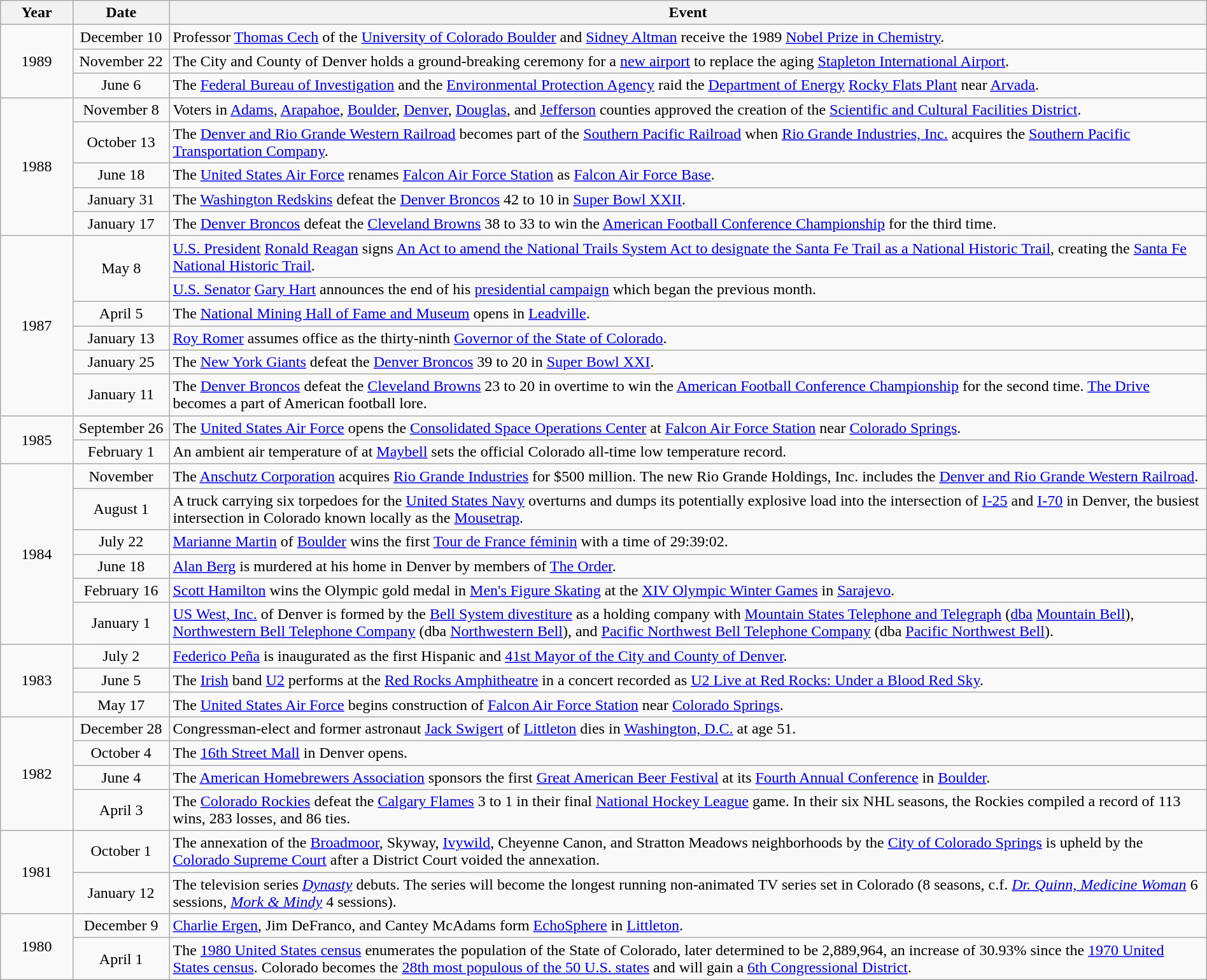<table class="wikitable" style="width:100%;">
<tr>
<th style="width:6%">Year</th>
<th style="width:8%">Date</th>
<th style="width:86%">Event</th>
</tr>
<tr>
<td align=center rowspan=3>1989</td>
<td align=center>December 10</td>
<td>Professor <a href='#'>Thomas Cech</a> of the <a href='#'>University of Colorado Boulder</a> and <a href='#'>Sidney Altman</a> receive the 1989 <a href='#'>Nobel Prize in Chemistry</a>.</td>
</tr>
<tr>
<td align=center>November 22</td>
<td>The City and County of Denver holds a ground-breaking ceremony for a <a href='#'>new airport</a> to replace the aging <a href='#'>Stapleton International Airport</a>.</td>
</tr>
<tr>
<td align=center>June 6</td>
<td>The <a href='#'>Federal Bureau of Investigation</a> and the <a href='#'>Environmental Protection Agency</a> raid the <a href='#'>Department of Energy</a> <a href='#'>Rocky Flats Plant</a> near <a href='#'>Arvada</a>.</td>
</tr>
<tr>
<td align=center rowspan=5>1988</td>
<td align=center>November 8</td>
<td>Voters in <a href='#'>Adams</a>, <a href='#'>Arapahoe</a>, <a href='#'>Boulder</a>, <a href='#'>Denver</a>, <a href='#'>Douglas</a>, and <a href='#'>Jefferson</a> counties approved the creation of the <a href='#'>Scientific and Cultural Facilities District</a>.</td>
</tr>
<tr>
<td align=center>October 13</td>
<td>The <a href='#'>Denver and Rio Grande Western Railroad</a> becomes part of the <a href='#'>Southern Pacific Railroad</a> when <a href='#'>Rio Grande Industries, Inc.</a> acquires the <a href='#'>Southern Pacific Transportation Company</a>.</td>
</tr>
<tr>
<td align=center>June 18</td>
<td>The <a href='#'>United States Air Force</a> renames <a href='#'>Falcon Air Force Station</a> as <a href='#'>Falcon Air Force Base</a>.</td>
</tr>
<tr>
<td align=center>January 31</td>
<td>The <a href='#'>Washington Redskins</a> defeat the <a href='#'>Denver Broncos</a> 42 to 10 in <a href='#'>Super Bowl XXII</a>.</td>
</tr>
<tr>
<td align=center>January 17</td>
<td>The <a href='#'>Denver Broncos</a> defeat the <a href='#'>Cleveland Browns</a> 38 to 33 to win the <a href='#'>American Football Conference Championship</a> for the third time.</td>
</tr>
<tr>
<td align=center rowspan=6>1987</td>
<td align=center rowspan=2>May 8</td>
<td><a href='#'>U.S. President</a> <a href='#'>Ronald Reagan</a> signs <a href='#'>An Act to amend the National Trails System Act to designate the Santa Fe Trail as a National Historic Trail</a>, creating the <a href='#'>Santa Fe National Historic Trail</a>.</td>
</tr>
<tr>
<td><a href='#'>U.S. Senator</a> <a href='#'>Gary Hart</a> announces the end of his <a href='#'>presidential campaign</a> which began the previous month.</td>
</tr>
<tr>
<td align=center>April 5</td>
<td>The <a href='#'>National Mining Hall of Fame and Museum</a> opens in <a href='#'>Leadville</a>.</td>
</tr>
<tr>
<td align=center>January 13</td>
<td><a href='#'>Roy Romer</a> assumes office as the thirty-ninth <a href='#'>Governor of the State of Colorado</a>.</td>
</tr>
<tr>
<td align=center>January 25</td>
<td>The <a href='#'>New York Giants</a> defeat the <a href='#'>Denver Broncos</a> 39 to 20 in <a href='#'>Super Bowl XXI</a>.</td>
</tr>
<tr>
<td align=center>January 11</td>
<td>The <a href='#'>Denver Broncos</a> defeat the <a href='#'>Cleveland Browns</a> 23 to 20 in overtime to win the <a href='#'>American Football Conference Championship</a> for the second time. <a href='#'>The Drive</a> becomes a part of American football lore.</td>
</tr>
<tr>
<td align=center rowspan=2>1985</td>
<td align=center>September 26</td>
<td>The <a href='#'>United States Air Force</a> opens the <a href='#'>Consolidated Space Operations Center</a> at <a href='#'>Falcon Air Force Station</a> near <a href='#'>Colorado Springs</a>.</td>
</tr>
<tr>
<td align=center>February 1</td>
<td>An ambient air temperature of  at <a href='#'>Maybell</a> sets the official Colorado all-time low temperature record.</td>
</tr>
<tr>
<td align=center rowspan=6>1984</td>
<td align=center>November</td>
<td>The <a href='#'>Anschutz Corporation</a> acquires <a href='#'>Rio Grande Industries</a> for $500 million. The new Rio Grande Holdings, Inc. includes the <a href='#'>Denver and Rio Grande Western Railroad</a>.</td>
</tr>
<tr>
<td align=center>August 1</td>
<td>A truck carrying six torpedoes for the <a href='#'>United States Navy</a> overturns and dumps its potentially explosive load into the intersection of <a href='#'>I-25</a> and <a href='#'>I-70</a> in Denver, the busiest intersection in Colorado known locally as the <a href='#'>Mousetrap</a>.</td>
</tr>
<tr>
<td align=center>July 22</td>
<td><a href='#'>Marianne Martin</a> of <a href='#'>Boulder</a>  wins the first <a href='#'>Tour de France féminin</a> with a time of 29:39:02.</td>
</tr>
<tr>
<td align=center>June 18</td>
<td><a href='#'>Alan Berg</a> is murdered at his home in Denver by members of <a href='#'>The Order</a>.</td>
</tr>
<tr>
<td align=center>February 16</td>
<td><a href='#'>Scott Hamilton</a> wins the Olympic gold medal in <a href='#'>Men's Figure Skating</a> at the <a href='#'>XIV Olympic Winter Games</a> in <a href='#'>Sarajevo</a>.</td>
</tr>
<tr>
<td align=center>January 1</td>
<td><a href='#'>US West, Inc.</a> of Denver is formed by the <a href='#'>Bell System divestiture</a> as a holding company with <a href='#'>Mountain States Telephone and Telegraph</a> (<a href='#'>dba</a> <a href='#'>Mountain Bell</a>), <a href='#'>Northwestern Bell Telephone Company</a> (dba <a href='#'>Northwestern Bell</a>), and <a href='#'>Pacific Northwest Bell Telephone Company</a> (dba <a href='#'>Pacific Northwest Bell</a>).</td>
</tr>
<tr>
<td align=center rowspan=3>1983</td>
<td align=center>July 2</td>
<td><a href='#'>Federico Peña</a> is inaugurated as the first Hispanic and <a href='#'>41st Mayor of the City and County of Denver</a>.</td>
</tr>
<tr>
<td align=center>June 5</td>
<td>The <a href='#'>Irish</a> band <a href='#'>U2</a> performs at the <a href='#'>Red Rocks Amphitheatre</a> in a concert recorded as <a href='#'>U2 Live at Red Rocks: Under a Blood Red Sky</a>.</td>
</tr>
<tr>
<td align=center>May 17</td>
<td>The <a href='#'>United States Air Force</a> begins construction of <a href='#'>Falcon Air Force Station</a> near <a href='#'>Colorado Springs</a>.</td>
</tr>
<tr>
<td align=center rowspan=4>1982</td>
<td align=center>December 28</td>
<td>Congressman-elect and former astronaut <a href='#'>Jack Swigert</a> of <a href='#'>Littleton</a> dies in <a href='#'>Washington, D.C.</a> at age 51.</td>
</tr>
<tr>
<td align=center>October 4</td>
<td>The <a href='#'>16th Street Mall</a> in Denver opens.</td>
</tr>
<tr>
<td align=center>June 4</td>
<td>The <a href='#'>American Homebrewers Association</a> sponsors the first <a href='#'>Great American Beer Festival</a> at its <a href='#'>Fourth Annual Conference</a> in <a href='#'>Boulder</a>.</td>
</tr>
<tr>
<td align=center>April 3</td>
<td>The <a href='#'>Colorado Rockies</a> defeat the <a href='#'>Calgary Flames</a> 3 to 1 in their final <a href='#'>National Hockey League</a> game. In their six NHL seasons, the Rockies compiled a record of 113 wins, 283 losses, and 86 ties.</td>
</tr>
<tr>
<td align=center rowspan=2>1981</td>
<td align=center>October 1</td>
<td>The annexation of the <a href='#'>Broadmoor</a>, Skyway, <a href='#'>Ivywild</a>, Cheyenne Canon, and Stratton Meadows neighborhoods by the <a href='#'>City of Colorado Springs</a> is upheld by the <a href='#'>Colorado Supreme Court</a> after a District Court voided the annexation.</td>
</tr>
<tr>
<td align=center>January 12</td>
<td>The television series <a href='#'><em>Dynasty</em></a> debuts. The series will become the longest running non-animated TV series set in Colorado (8 seasons, c.f. <em><a href='#'>Dr. Quinn, Medicine Woman</a></em> 6 sessions, <em><a href='#'>Mork & Mindy</a></em> 4 sessions).</td>
</tr>
<tr>
<td align=center rowspan=2>1980</td>
<td align=center>December 9</td>
<td><a href='#'>Charlie Ergen</a>, Jim DeFranco, and Cantey McAdams form <a href='#'>EchoSphere</a> in <a href='#'>Littleton</a>.</td>
</tr>
<tr>
<td align=center>April 1</td>
<td>The <a href='#'>1980 United States census</a> enumerates the population of the State of Colorado, later determined to be 2,889,964, an increase of 30.93% since the <a href='#'>1970 United States census</a>. Colorado becomes the <a href='#'>28th most populous of the 50 U.S. states</a> and will gain a <a href='#'>6th Congressional District</a>.</td>
</tr>
</table>
